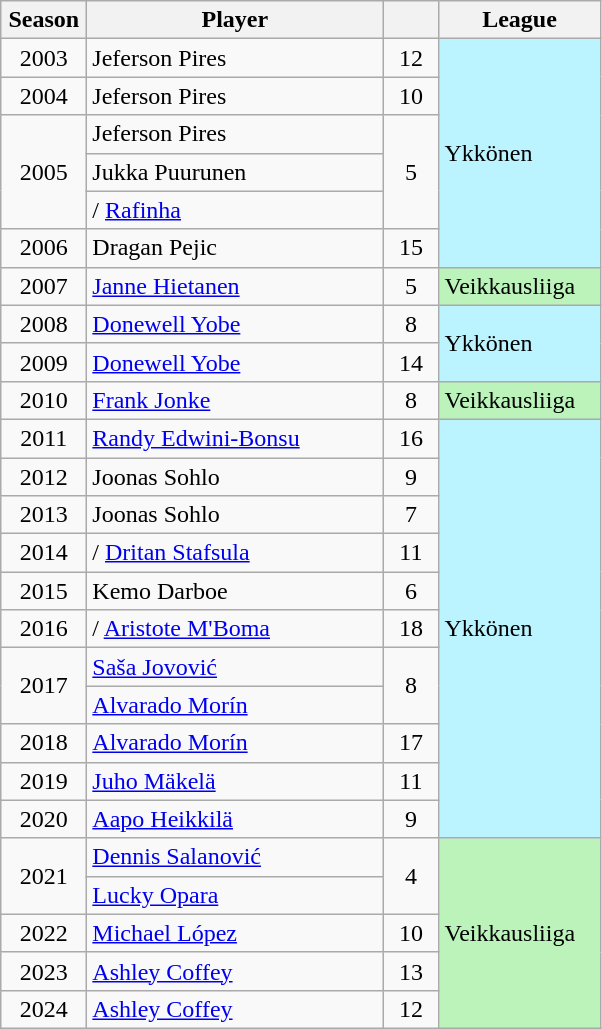<table class="wikitable" style="text-align: center;">
<tr>
<th width="50">Season</th>
<th width="190">Player</th>
<th width="30"></th>
<th width="100">League</th>
</tr>
<tr>
<td>2003</td>
<td align="left"> Jeferson Pires</td>
<td>12</td>
<td align="left" rowspan="6" bgcolor=#BBF3FF>Ykkönen</td>
</tr>
<tr>
<td>2004</td>
<td align="left"> Jeferson Pires</td>
<td>10</td>
</tr>
<tr>
<td rowspan="3">2005</td>
<td align="left"> Jeferson Pires</td>
<td rowspan="3">5</td>
</tr>
<tr>
<td align="left"> Jukka Puurunen</td>
</tr>
<tr>
<td align="left">/ <a href='#'>Rafinha</a></td>
</tr>
<tr>
<td>2006</td>
<td align="left"> Dragan Pejic</td>
<td>15</td>
</tr>
<tr>
<td>2007</td>
<td align="left"> <a href='#'>Janne Hietanen</a></td>
<td>5</td>
<td align="left" bgcolor=#BBF3BB>Veikkausliiga</td>
</tr>
<tr>
<td>2008</td>
<td align="left"> <a href='#'>Donewell Yobe</a></td>
<td>8</td>
<td align="left" rowspan="2" bgcolor=#BBF3FF>Ykkönen</td>
</tr>
<tr>
<td>2009</td>
<td align="left"> <a href='#'>Donewell Yobe</a></td>
<td>14</td>
</tr>
<tr>
<td>2010</td>
<td align="left"> <a href='#'>Frank Jonke</a></td>
<td>8</td>
<td align="left" bgcolor=#BBF3BB>Veikkausliiga</td>
</tr>
<tr>
<td>2011</td>
<td align="left"> <a href='#'>Randy Edwini-Bonsu</a></td>
<td>16</td>
<td align="left" rowspan="11" bgcolor=#BBF3FF>Ykkönen</td>
</tr>
<tr>
<td>2012</td>
<td align="left"> Joonas Sohlo</td>
<td>9</td>
</tr>
<tr>
<td>2013</td>
<td align="left"> Joonas Sohlo</td>
<td>7</td>
</tr>
<tr>
<td>2014</td>
<td align="left">/ <a href='#'>Dritan Stafsula</a></td>
<td>11</td>
</tr>
<tr>
<td>2015</td>
<td align="left"> Kemo Darboe</td>
<td>6</td>
</tr>
<tr>
<td>2016</td>
<td align="left">/ <a href='#'>Aristote M'Boma</a></td>
<td>18</td>
</tr>
<tr>
<td rowspan="2">2017</td>
<td align="left"> <a href='#'>Saša Jovović</a></td>
<td rowspan="2">8</td>
</tr>
<tr>
<td align="left"> <a href='#'>Alvarado Morín</a></td>
</tr>
<tr>
<td>2018</td>
<td align="left"> <a href='#'>Alvarado Morín</a></td>
<td>17</td>
</tr>
<tr>
<td>2019</td>
<td align="left"> <a href='#'>Juho Mäkelä</a></td>
<td>11</td>
</tr>
<tr>
<td>2020</td>
<td align="left"> <a href='#'>Aapo Heikkilä</a></td>
<td>9</td>
</tr>
<tr>
<td rowspan="2">2021</td>
<td align="left"> <a href='#'>Dennis Salanović</a></td>
<td rowspan="2">4</td>
<td align="left" rowspan="5"  bgcolor=#BBF3BB>Veikkausliiga</td>
</tr>
<tr>
<td align="left"> <a href='#'>Lucky Opara</a></td>
</tr>
<tr>
<td>2022</td>
<td align="left"> <a href='#'>Michael López</a></td>
<td>10</td>
</tr>
<tr>
<td>2023</td>
<td align="left"> <a href='#'>Ashley Coffey</a></td>
<td>13</td>
</tr>
<tr>
<td>2024</td>
<td align="left"> <a href='#'>Ashley Coffey</a></td>
<td>12</td>
</tr>
</table>
